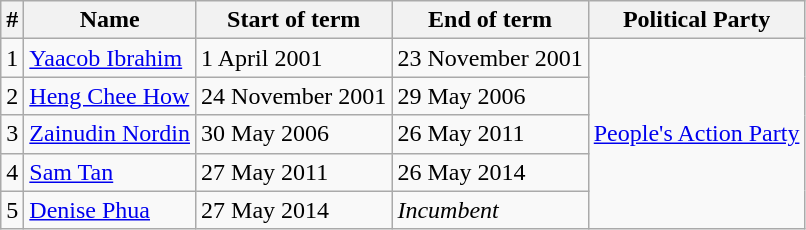<table class="wikitable sortable">
<tr>
<th>#</th>
<th>Name</th>
<th>Start of term</th>
<th>End of term</th>
<th>Political Party</th>
</tr>
<tr>
<td>1</td>
<td><a href='#'>Yaacob Ibrahim</a></td>
<td>1 April 2001</td>
<td>23 November 2001</td>
<td rowspan="5"><a href='#'>People's Action Party</a></td>
</tr>
<tr>
<td>2</td>
<td><a href='#'>Heng Chee How</a></td>
<td>24 November 2001</td>
<td>29 May 2006</td>
</tr>
<tr>
<td>3</td>
<td><a href='#'>Zainudin Nordin</a></td>
<td>30 May 2006</td>
<td>26 May 2011</td>
</tr>
<tr>
<td>4</td>
<td><a href='#'>Sam Tan</a></td>
<td>27 May 2011</td>
<td>26 May 2014</td>
</tr>
<tr>
<td>5</td>
<td><a href='#'>Denise Phua</a></td>
<td>27 May 2014</td>
<td><em>Incumbent</em></td>
</tr>
</table>
